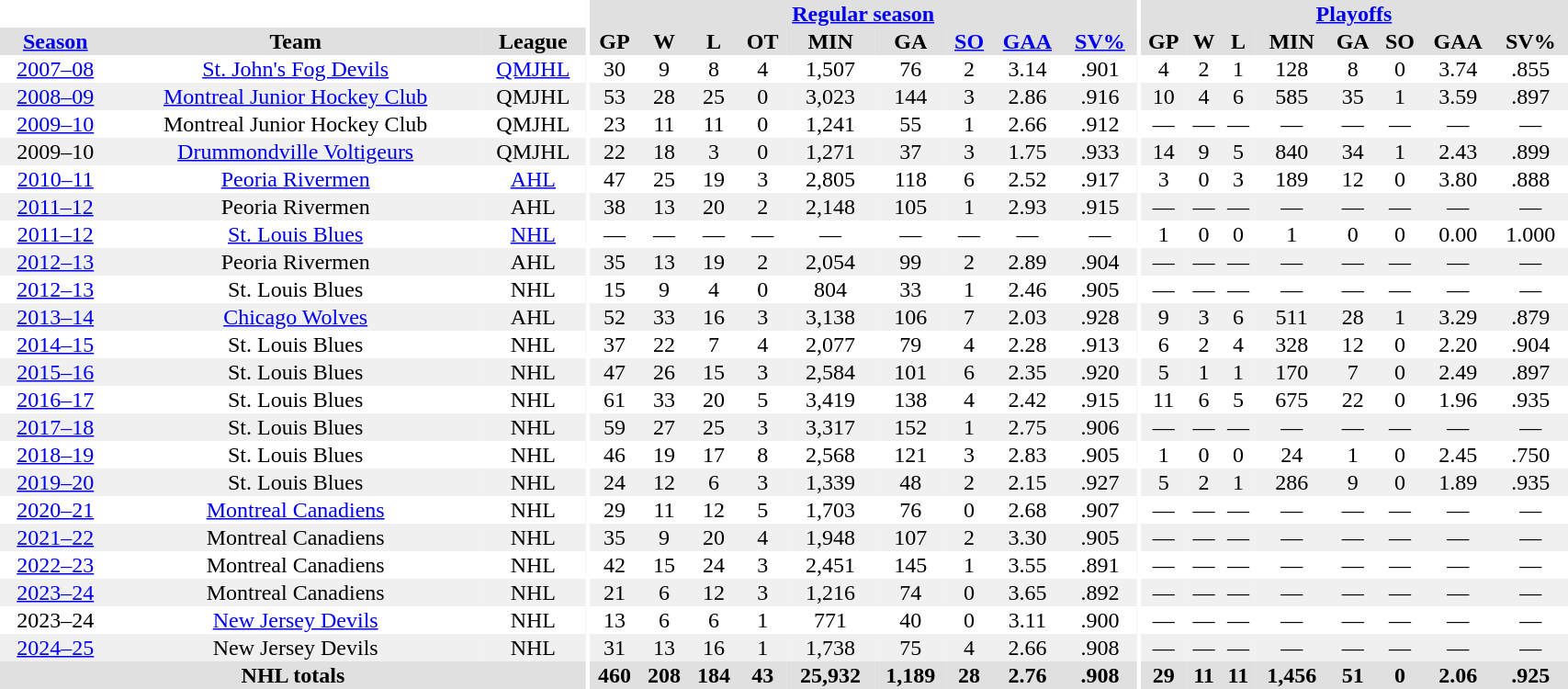<table border="0" cellpadding="1" cellspacing="0" style="text-align:center; width:90%;">
<tr bgcolor="#e0e0e0">
<th colspan="3" bgcolor="#ffffff"></th>
<th rowspan="99" bgcolor="#ffffff"></th>
<th colspan="9" bgcolor="#e0e0e0"><a href='#'>Regular season</a></th>
<th rowspan="99" bgcolor="#ffffff"></th>
<th colspan="8" bgcolor="#e0e0e0"><a href='#'>Playoffs</a></th>
</tr>
<tr bgcolor="#e0e0e0">
<th><a href='#'>Season</a></th>
<th>Team</th>
<th>League</th>
<th>GP</th>
<th>W</th>
<th>L</th>
<th>OT</th>
<th>MIN</th>
<th>GA</th>
<th><a href='#'>SO</a></th>
<th><a href='#'>GAA</a></th>
<th><a href='#'>SV%</a></th>
<th>GP</th>
<th>W</th>
<th>L</th>
<th>MIN</th>
<th>GA</th>
<th>SO</th>
<th>GAA</th>
<th>SV%</th>
</tr>
<tr>
<td><a href='#'>2007–08</a></td>
<td><a href='#'>St. John's Fog Devils</a></td>
<td><a href='#'>QMJHL</a></td>
<td>30</td>
<td>9</td>
<td>8</td>
<td>4</td>
<td>1,507</td>
<td>76</td>
<td>2</td>
<td>3.14</td>
<td>.901</td>
<td>4</td>
<td>2</td>
<td>1</td>
<td>128</td>
<td>8</td>
<td>0</td>
<td>3.74</td>
<td>.855</td>
</tr>
<tr bgcolor="#f0f0f0">
<td><a href='#'>2008–09</a></td>
<td><a href='#'>Montreal Junior Hockey Club</a></td>
<td>QMJHL</td>
<td>53</td>
<td>28</td>
<td>25</td>
<td>0</td>
<td>3,023</td>
<td>144</td>
<td>3</td>
<td>2.86</td>
<td>.916</td>
<td>10</td>
<td>4</td>
<td>6</td>
<td>585</td>
<td>35</td>
<td>1</td>
<td>3.59</td>
<td>.897</td>
</tr>
<tr>
<td><a href='#'>2009–10</a></td>
<td>Montreal Junior Hockey Club</td>
<td>QMJHL</td>
<td>23</td>
<td>11</td>
<td>11</td>
<td>0</td>
<td>1,241</td>
<td>55</td>
<td>1</td>
<td>2.66</td>
<td>.912</td>
<td>—</td>
<td>—</td>
<td>—</td>
<td>—</td>
<td>—</td>
<td>—</td>
<td>—</td>
<td>—</td>
</tr>
<tr bgcolor="#f0f0f0">
<td>2009–10</td>
<td><a href='#'>Drummondville Voltigeurs</a></td>
<td>QMJHL</td>
<td>22</td>
<td>18</td>
<td>3</td>
<td>0</td>
<td>1,271</td>
<td>37</td>
<td>3</td>
<td>1.75</td>
<td>.933</td>
<td>14</td>
<td>9</td>
<td>5</td>
<td>840</td>
<td>34</td>
<td>1</td>
<td>2.43</td>
<td>.899</td>
</tr>
<tr>
<td><a href='#'>2010–11</a></td>
<td><a href='#'>Peoria Rivermen</a></td>
<td><a href='#'>AHL</a></td>
<td>47</td>
<td>25</td>
<td>19</td>
<td>3</td>
<td>2,805</td>
<td>118</td>
<td>6</td>
<td>2.52</td>
<td>.917</td>
<td>3</td>
<td>0</td>
<td>3</td>
<td>189</td>
<td>12</td>
<td>0</td>
<td>3.80</td>
<td>.888</td>
</tr>
<tr bgcolor="#f0f0f0">
<td><a href='#'>2011–12</a></td>
<td>Peoria Rivermen</td>
<td>AHL</td>
<td>38</td>
<td>13</td>
<td>20</td>
<td>2</td>
<td>2,148</td>
<td>105</td>
<td>1</td>
<td>2.93</td>
<td>.915</td>
<td>—</td>
<td>—</td>
<td>—</td>
<td>—</td>
<td>—</td>
<td>—</td>
<td>—</td>
<td>—</td>
</tr>
<tr>
<td><a href='#'>2011–12</a></td>
<td><a href='#'>St. Louis Blues</a></td>
<td><a href='#'>NHL</a></td>
<td>—</td>
<td>—</td>
<td>—</td>
<td>—</td>
<td>—</td>
<td>—</td>
<td>—</td>
<td>—</td>
<td>—</td>
<td>1</td>
<td>0</td>
<td>0</td>
<td>1</td>
<td>0</td>
<td>0</td>
<td>0.00</td>
<td>1.000</td>
</tr>
<tr bgcolor="#f0f0f0">
<td><a href='#'>2012–13</a></td>
<td>Peoria Rivermen</td>
<td>AHL</td>
<td>35</td>
<td>13</td>
<td>19</td>
<td>2</td>
<td>2,054</td>
<td>99</td>
<td>2</td>
<td>2.89</td>
<td>.904</td>
<td>—</td>
<td>—</td>
<td>—</td>
<td>—</td>
<td>—</td>
<td>—</td>
<td>—</td>
<td>—</td>
</tr>
<tr>
<td><a href='#'>2012–13</a></td>
<td>St. Louis Blues</td>
<td>NHL</td>
<td>15</td>
<td>9</td>
<td>4</td>
<td>0</td>
<td>804</td>
<td>33</td>
<td>1</td>
<td>2.46</td>
<td>.905</td>
<td>—</td>
<td>—</td>
<td>—</td>
<td>—</td>
<td>—</td>
<td>—</td>
<td>—</td>
<td>—</td>
</tr>
<tr bgcolor="#f0f0f0">
<td><a href='#'>2013–14</a></td>
<td><a href='#'>Chicago Wolves</a></td>
<td>AHL</td>
<td>52</td>
<td>33</td>
<td>16</td>
<td>3</td>
<td>3,138</td>
<td>106</td>
<td>7</td>
<td>2.03</td>
<td>.928</td>
<td>9</td>
<td>3</td>
<td>6</td>
<td>511</td>
<td>28</td>
<td>1</td>
<td>3.29</td>
<td>.879</td>
</tr>
<tr>
<td><a href='#'>2014–15</a></td>
<td>St. Louis Blues</td>
<td>NHL</td>
<td>37</td>
<td>22</td>
<td>7</td>
<td>4</td>
<td>2,077</td>
<td>79</td>
<td>4</td>
<td>2.28</td>
<td>.913</td>
<td>6</td>
<td>2</td>
<td>4</td>
<td>328</td>
<td>12</td>
<td>0</td>
<td>2.20</td>
<td>.904</td>
</tr>
<tr bgcolor="#f0f0f0">
<td><a href='#'>2015–16</a></td>
<td>St. Louis Blues</td>
<td>NHL</td>
<td>47</td>
<td>26</td>
<td>15</td>
<td>3</td>
<td>2,584</td>
<td>101</td>
<td>6</td>
<td>2.35</td>
<td>.920</td>
<td>5</td>
<td>1</td>
<td>1</td>
<td>170</td>
<td>7</td>
<td>0</td>
<td>2.49</td>
<td>.897</td>
</tr>
<tr>
<td><a href='#'>2016–17</a></td>
<td>St. Louis Blues</td>
<td>NHL</td>
<td>61</td>
<td>33</td>
<td>20</td>
<td>5</td>
<td>3,419</td>
<td>138</td>
<td>4</td>
<td>2.42</td>
<td>.915</td>
<td>11</td>
<td>6</td>
<td>5</td>
<td>675</td>
<td>22</td>
<td>0</td>
<td>1.96</td>
<td>.935</td>
</tr>
<tr bgcolor="#f0f0f0">
<td><a href='#'>2017–18</a></td>
<td>St. Louis Blues</td>
<td>NHL</td>
<td>59</td>
<td>27</td>
<td>25</td>
<td>3</td>
<td>3,317</td>
<td>152</td>
<td>1</td>
<td>2.75</td>
<td>.906</td>
<td>—</td>
<td>—</td>
<td>—</td>
<td>—</td>
<td>—</td>
<td>—</td>
<td>—</td>
<td>—</td>
</tr>
<tr>
<td><a href='#'>2018–19</a></td>
<td>St. Louis Blues</td>
<td>NHL</td>
<td>46</td>
<td>19</td>
<td>17</td>
<td>8</td>
<td>2,568</td>
<td>121</td>
<td>3</td>
<td>2.83</td>
<td>.905</td>
<td>1</td>
<td>0</td>
<td>0</td>
<td>24</td>
<td>1</td>
<td>0</td>
<td>2.45</td>
<td>.750</td>
</tr>
<tr bgcolor="#f0f0f0">
<td><a href='#'>2019–20</a></td>
<td>St. Louis Blues</td>
<td>NHL</td>
<td>24</td>
<td>12</td>
<td>6</td>
<td>3</td>
<td>1,339</td>
<td>48</td>
<td>2</td>
<td>2.15</td>
<td>.927</td>
<td>5</td>
<td>2</td>
<td>1</td>
<td>286</td>
<td>9</td>
<td>0</td>
<td>1.89</td>
<td>.935</td>
</tr>
<tr>
<td><a href='#'>2020–21</a></td>
<td><a href='#'>Montreal Canadiens</a></td>
<td>NHL</td>
<td>29</td>
<td>11</td>
<td>12</td>
<td>5</td>
<td>1,703</td>
<td>76</td>
<td>0</td>
<td>2.68</td>
<td>.907</td>
<td>—</td>
<td>—</td>
<td>—</td>
<td>—</td>
<td>—</td>
<td>—</td>
<td>—</td>
<td>—</td>
</tr>
<tr bgcolor="#f0f0f0">
<td><a href='#'>2021–22</a></td>
<td>Montreal Canadiens</td>
<td>NHL</td>
<td>35</td>
<td>9</td>
<td>20</td>
<td>4</td>
<td>1,948</td>
<td>107</td>
<td>2</td>
<td>3.30</td>
<td>.905</td>
<td>—</td>
<td>—</td>
<td>—</td>
<td>—</td>
<td>—</td>
<td>—</td>
<td>—</td>
<td>—</td>
</tr>
<tr>
<td><a href='#'>2022–23</a></td>
<td>Montreal Canadiens</td>
<td>NHL</td>
<td>42</td>
<td>15</td>
<td>24</td>
<td>3</td>
<td>2,451</td>
<td>145</td>
<td>1</td>
<td>3.55</td>
<td>.891</td>
<td>—</td>
<td>—</td>
<td>—</td>
<td>—</td>
<td>—</td>
<td>—</td>
<td>—</td>
<td>—</td>
</tr>
<tr bgcolor="#f0f0f0">
<td><a href='#'>2023–24</a></td>
<td>Montreal Canadiens</td>
<td>NHL</td>
<td>21</td>
<td>6</td>
<td>12</td>
<td>3</td>
<td>1,216</td>
<td>74</td>
<td>0</td>
<td>3.65</td>
<td>.892</td>
<td>—</td>
<td>—</td>
<td>—</td>
<td>—</td>
<td>—</td>
<td>—</td>
<td>—</td>
<td>—</td>
</tr>
<tr>
<td>2023–24</td>
<td><a href='#'>New Jersey Devils</a></td>
<td>NHL</td>
<td>13</td>
<td>6</td>
<td>6</td>
<td>1</td>
<td>771</td>
<td>40</td>
<td>0</td>
<td>3.11</td>
<td>.900</td>
<td>—</td>
<td>—</td>
<td>—</td>
<td>—</td>
<td>—</td>
<td>—</td>
<td>—</td>
<td>—</td>
</tr>
<tr bgcolor="#f0f0f0">
<td><a href='#'>2024–25</a></td>
<td>New Jersey Devils</td>
<td>NHL</td>
<td>31</td>
<td>13</td>
<td>16</td>
<td>1</td>
<td>1,738</td>
<td>75</td>
<td>4</td>
<td>2.66</td>
<td>.908</td>
<td>—</td>
<td>—</td>
<td>—</td>
<td>—</td>
<td>—</td>
<td>—</td>
<td>—</td>
<td>—</td>
</tr>
<tr bgcolor="#e0e0e0">
<th colspan="3">NHL totals</th>
<th>460</th>
<th>208</th>
<th>184</th>
<th>43</th>
<th>25,932</th>
<th>1,189</th>
<th>28</th>
<th>2.76</th>
<th>.908</th>
<th>29</th>
<th>11</th>
<th>11</th>
<th>1,456</th>
<th>51</th>
<th>0</th>
<th>2.06</th>
<th>.925</th>
</tr>
</table>
